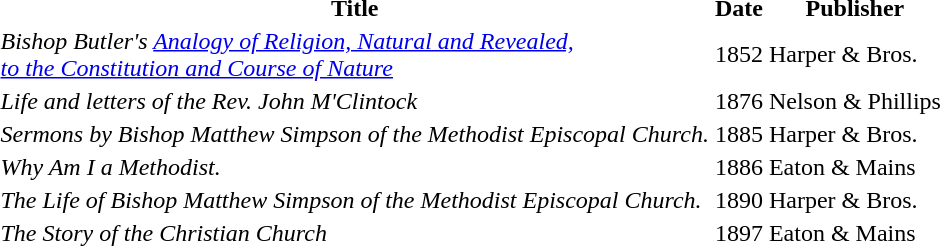<table>
<tr>
<th>Title</th>
<th>Date</th>
<th>Publisher</th>
</tr>
<tr>
<td><em>Bishop Butler's <a href='#'>Analogy of Religion, Natural and Revealed, <br>to the Constitution and Course of Nature</a></em></td>
<td>1852</td>
<td>Harper & Bros.</td>
</tr>
<tr>
<td><em>Life and letters of the Rev. John M'Clintock</em></td>
<td>1876</td>
<td>Nelson & Phillips</td>
</tr>
<tr>
<td><em>Sermons by Bishop Matthew Simpson of the Methodist Episcopal Church.</em></td>
<td>1885</td>
<td>Harper & Bros.</td>
</tr>
<tr>
<td><em>Why Am I a Methodist.</em></td>
<td>1886</td>
<td>Eaton & Mains</td>
</tr>
<tr>
<td><em>The Life of Bishop Matthew Simpson of the Methodist Episcopal Church.</em></td>
<td>1890</td>
<td>Harper & Bros.</td>
</tr>
<tr>
<td><em>The Story of the Christian Church</em></td>
<td>1897</td>
<td>Eaton & Mains</td>
</tr>
<tr>
</tr>
</table>
